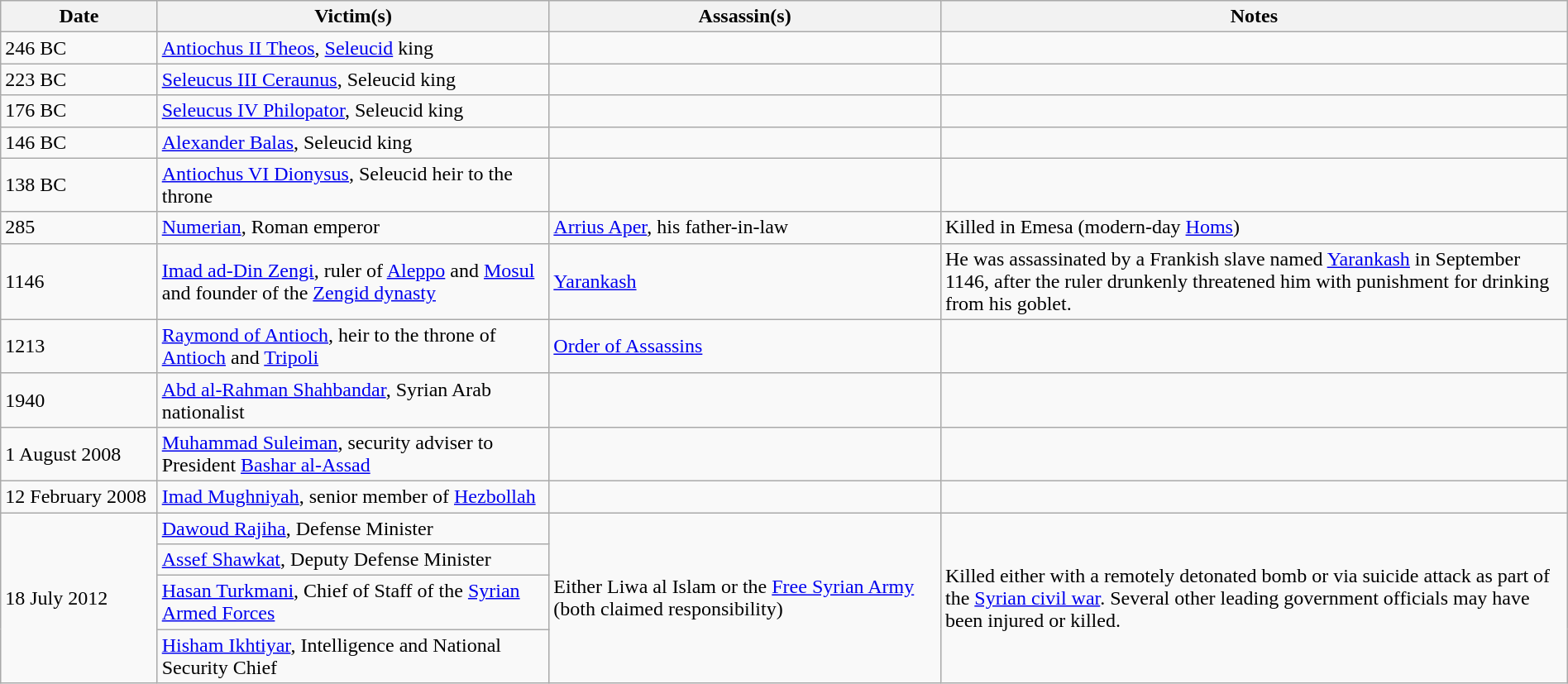<table class="wikitable"  style="width:100%">
<tr>
<th style="width:10%">Date</th>
<th style="width:25%">Victim(s)</th>
<th style="width:25%">Assassin(s)</th>
<th style="width:40%">Notes</th>
</tr>
<tr>
<td>246 BC</td>
<td><a href='#'>Antiochus II Theos</a>, <a href='#'>Seleucid</a> king</td>
<td></td>
<td></td>
</tr>
<tr>
<td>223 BC</td>
<td><a href='#'>Seleucus III Ceraunus</a>, Seleucid king</td>
<td></td>
<td></td>
</tr>
<tr>
<td>176 BC</td>
<td><a href='#'>Seleucus IV Philopator</a>, Seleucid king</td>
<td></td>
<td></td>
</tr>
<tr>
<td>146 BC</td>
<td><a href='#'>Alexander Balas</a>, Seleucid king</td>
<td></td>
<td></td>
</tr>
<tr>
<td>138 BC</td>
<td><a href='#'>Antiochus VI Dionysus</a>, Seleucid heir to the throne</td>
<td></td>
<td></td>
</tr>
<tr>
<td>285</td>
<td><a href='#'>Numerian</a>, Roman emperor</td>
<td><a href='#'>Arrius Aper</a>, his father-in-law</td>
<td>Killed in Emesa (modern-day <a href='#'>Homs</a>)</td>
</tr>
<tr>
<td>1146</td>
<td><a href='#'>Imad ad-Din Zengi</a>, ruler of <a href='#'>Aleppo</a> and <a href='#'>Mosul</a> and founder of the <a href='#'>Zengid dynasty</a></td>
<td><a href='#'>Yarankash</a></td>
<td>He was assassinated by a Frankish slave named <a href='#'>Yarankash</a> in September 1146, after the ruler drunkenly threatened him with punishment for drinking from his goblet.</td>
</tr>
<tr>
<td>1213</td>
<td><a href='#'>Raymond of Antioch</a>, heir to the throne of <a href='#'>Antioch</a> and <a href='#'>Tripoli</a></td>
<td><a href='#'>Order of Assassins</a></td>
<td></td>
</tr>
<tr>
<td>1940</td>
<td><a href='#'>Abd al-Rahman Shahbandar</a>, Syrian Arab nationalist</td>
<td></td>
<td></td>
</tr>
<tr>
<td>1 August 2008</td>
<td><a href='#'>Muhammad Suleiman</a>, security adviser to President <a href='#'>Bashar al-Assad</a></td>
<td></td>
<td></td>
</tr>
<tr>
<td>12 February 2008</td>
<td><a href='#'>Imad Mughniyah</a>, senior member of <a href='#'>Hezbollah</a></td>
<td></td>
<td></td>
</tr>
<tr>
<td rowspan=4>18 July 2012</td>
<td><a href='#'>Dawoud Rajiha</a>, Defense Minister</td>
<td rowspan=4>Either Liwa al Islam or the <a href='#'>Free Syrian Army</a> (both claimed responsibility)</td>
<td rowspan=4>Killed either with a remotely detonated bomb or via suicide attack as part of the <a href='#'>Syrian civil war</a>. Several other leading government officials may have been injured or killed.</td>
</tr>
<tr>
<td><a href='#'>Assef Shawkat</a>, Deputy Defense Minister</td>
</tr>
<tr>
<td><a href='#'>Hasan Turkmani</a>, Chief of Staff of the <a href='#'>Syrian Armed Forces</a></td>
</tr>
<tr>
<td><a href='#'>Hisham Ikhtiyar</a>, Intelligence and National Security Chief</td>
</tr>
</table>
